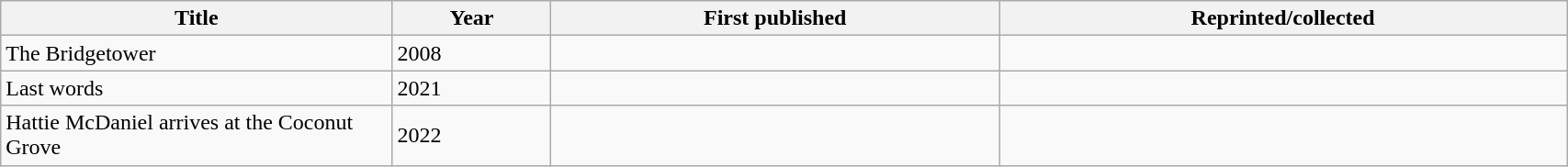<table class='wikitable sortable' width='90%'>
<tr>
<th width=25%>Title</th>
<th>Year</th>
<th>First published</th>
<th>Reprinted/collected</th>
</tr>
<tr>
<td data-sort-value="Bridgetower">The Bridgetower</td>
<td>2008</td>
<td></td>
<td></td>
</tr>
<tr>
<td>Last words</td>
<td>2021</td>
<td></td>
<td></td>
</tr>
<tr>
<td>Hattie McDaniel arrives at the Coconut Grove</td>
<td>2022</td>
<td></td>
<td></td>
</tr>
</table>
